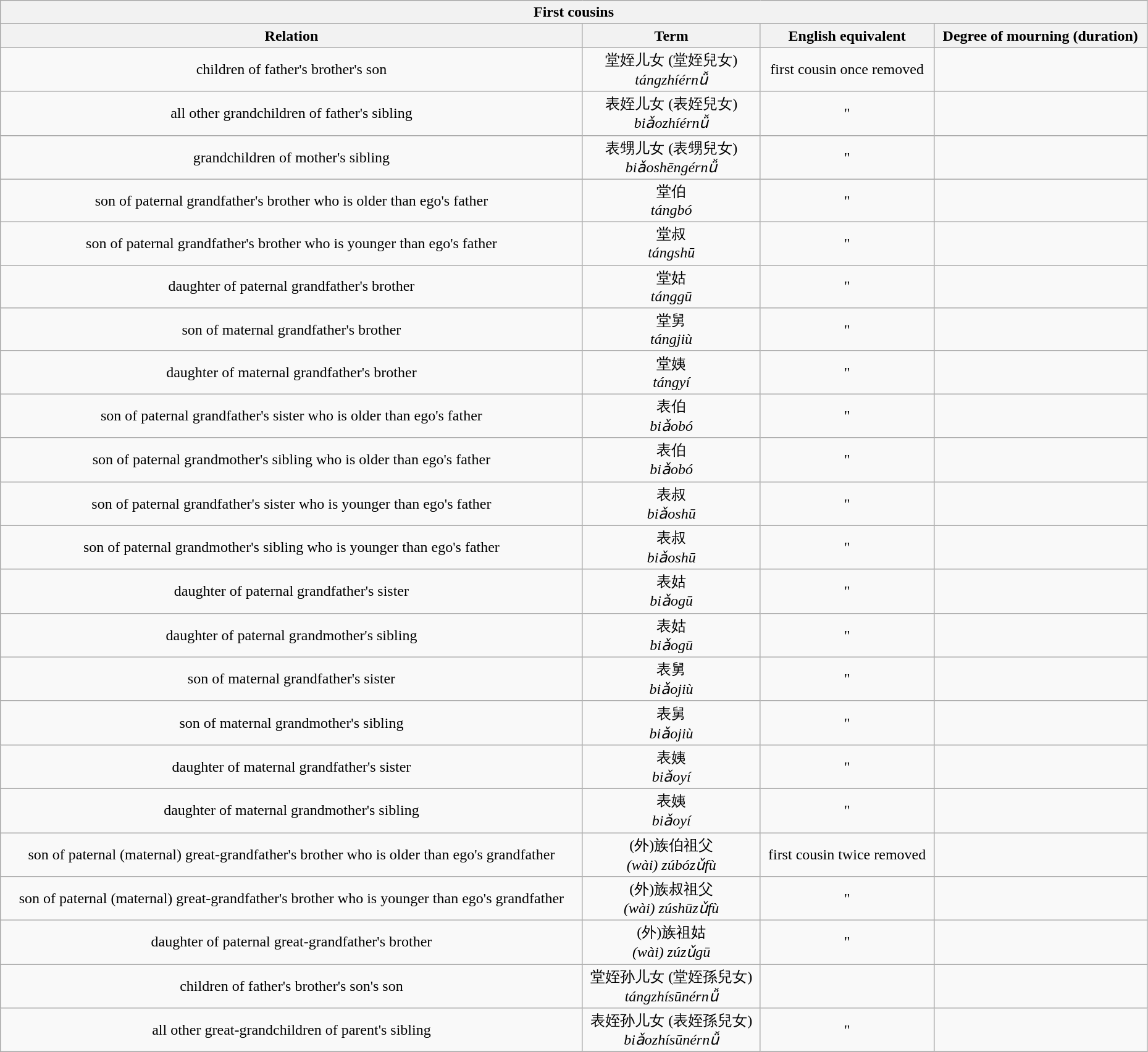<table class="collapsible wikitable collapsed" style="width: 98%; border: #999 solid 1px; text-align: center; margin-bottom: 0;">
<tr>
<th colspan="5">First cousins</th>
</tr>
<tr>
<th>Relation</th>
<th>Term</th>
<th>English equivalent</th>
<th>Degree of mourning (duration)</th>
</tr>
<tr>
<td>children of father's brother's son</td>
<td>堂姪儿女 (堂姪兒女) <br><em>tángzhíérnǚ</em></td>
<td>first cousin once removed</td>
<td></td>
</tr>
<tr>
<td>all other grandchildren of father's sibling</td>
<td>表姪儿女 (表姪兒女) <br><em>biǎozhíérnǚ</em></td>
<td>"</td>
<td></td>
</tr>
<tr>
<td>grandchildren of mother's sibling</td>
<td>表甥儿女 (表甥兒女) <br><em>biǎoshēngérnǚ</em></td>
<td>"</td>
<td></td>
</tr>
<tr>
<td>son of paternal grandfather's brother who is older than ego's father</td>
<td>堂伯 <br><em>tángbó</em></td>
<td>"</td>
<td></td>
</tr>
<tr>
<td>son of paternal grandfather's brother who is younger than ego's father</td>
<td>堂叔 <br><em>tángshū</em></td>
<td>"</td>
<td></td>
</tr>
<tr>
<td>daughter of paternal grandfather's brother</td>
<td>堂姑 <br><em>tánggū</em></td>
<td>"</td>
<td></td>
</tr>
<tr>
<td>son of maternal grandfather's brother</td>
<td>堂舅<br><em>tángjiù</em></td>
<td>"</td>
<td></td>
</tr>
<tr>
<td>daughter of maternal grandfather's brother</td>
<td>堂姨 <br><em>tángyí</em></td>
<td>"</td>
<td></td>
</tr>
<tr>
<td>son of paternal grandfather's sister who is older than ego's father</td>
<td>表伯 <br><em>biǎobó</em></td>
<td>"</td>
<td></td>
</tr>
<tr>
<td>son of paternal grandmother's sibling who is older than ego's father</td>
<td>表伯 <br><em>biǎobó</em></td>
<td>"</td>
<td></td>
</tr>
<tr>
<td>son of paternal grandfather's sister who is younger than ego's father</td>
<td>表叔 <br><em>biǎoshū</em></td>
<td>"</td>
<td></td>
</tr>
<tr>
<td>son of paternal grandmother's sibling who is younger than ego's father</td>
<td>表叔 <br><em>biǎoshū</em></td>
<td>"</td>
<td></td>
</tr>
<tr>
<td>daughter of paternal grandfather's sister</td>
<td>表姑 <br><em>biǎogū</em></td>
<td>"</td>
<td></td>
</tr>
<tr>
<td>daughter of paternal grandmother's sibling</td>
<td>表姑 <br><em>biǎogū</em></td>
<td>"</td>
<td></td>
</tr>
<tr>
<td>son of maternal grandfather's sister</td>
<td>表舅 <br><em>biǎojiù</em></td>
<td>"</td>
<td></td>
</tr>
<tr>
<td>son of maternal grandmother's sibling</td>
<td>表舅 <br><em>biǎojiù</em></td>
<td>"</td>
<td></td>
</tr>
<tr>
<td>daughter of maternal grandfather's sister</td>
<td>表姨 <br><em>biǎoyí</em></td>
<td>"</td>
<td></td>
</tr>
<tr>
<td>daughter of maternal grandmother's sibling</td>
<td>表姨 <br><em>biǎoyí</em></td>
<td>"</td>
<td></td>
</tr>
<tr>
<td>son of paternal (maternal) great-grandfather's brother who is older than ego's grandfather</td>
<td>(外)族伯祖父 <br><em>(wài) zúbózǔfù</em></td>
<td>first cousin twice removed</td>
<td></td>
</tr>
<tr>
<td>son of paternal (maternal) great-grandfather's brother who is younger than ego's grandfather</td>
<td>(外)族叔祖父 <br><em>(wài) zúshūzǔfù</em></td>
<td>"</td>
<td></td>
</tr>
<tr>
<td>daughter of paternal great-grandfather's brother</td>
<td>(外)族祖姑 <br><em>(wài) zúzǔgū</em></td>
<td>"</td>
<td></td>
</tr>
<tr>
<td>children of father's brother's son's son</td>
<td>堂姪孙儿女 (堂姪孫兒女) <br><em>tángzhísūnérnǚ</em></td>
<td></td>
<td></td>
</tr>
<tr>
<td>all other great-grandchildren of parent's sibling</td>
<td>表姪孙儿女 (表姪孫兒女) <br><em>biǎozhísūnérnǚ</em></td>
<td>"</td>
<td></td>
</tr>
</table>
